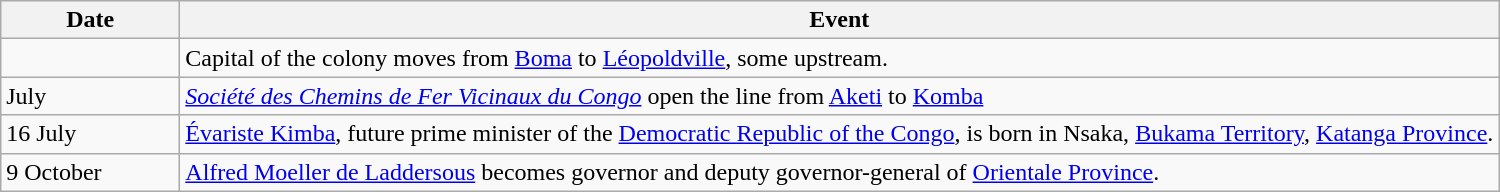<table class=wikitable>
<tr>
<th style="width:7em">Date</th>
<th>Event</th>
</tr>
<tr>
<td></td>
<td>Capital of the colony moves from <a href='#'>Boma</a> to <a href='#'>Léopoldville</a>, some  upstream.</td>
</tr>
<tr>
<td>July</td>
<td><em><a href='#'>Société des Chemins de Fer Vicinaux du Congo</a></em> open the line from <a href='#'>Aketi</a> to <a href='#'>Komba</a></td>
</tr>
<tr>
<td>16 July</td>
<td><a href='#'>Évariste Kimba</a>, future prime minister of the <a href='#'>Democratic Republic of the Congo</a>, is born in  Nsaka, <a href='#'>Bukama Territory</a>, <a href='#'>Katanga Province</a>.</td>
</tr>
<tr>
<td>9 October</td>
<td><a href='#'>Alfred Moeller de Laddersous</a> becomes governor and deputy governor-general of <a href='#'>Orientale Province</a>.</td>
</tr>
</table>
